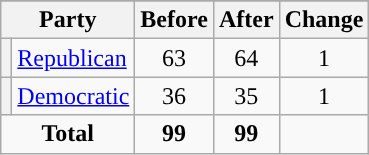<table class="wikitable" style="text-align:center;">
<tr>
</tr>
<tr>
<th colspan=2>Party</th>
<th>Before</th>
<th>After</th>
<th>Change</th>
</tr>
<tr>
<th style="background-color:"></th>
<td style="text-align:left;"><a href='#'>Republican</a></td>
<td>63</td>
<td>64</td>
<td> 1</td>
</tr>
<tr>
<th style="background-color:"></th>
<td style="text-align:left;"><a href='#'>Democratic</a></td>
<td>36</td>
<td>35</td>
<td> 1</td>
</tr>
<tr>
<td colspan=2><strong>Total</strong></td>
<td><strong>99</strong></td>
<td><strong>99</strong></td>
<td></td>
</tr>
</table>
